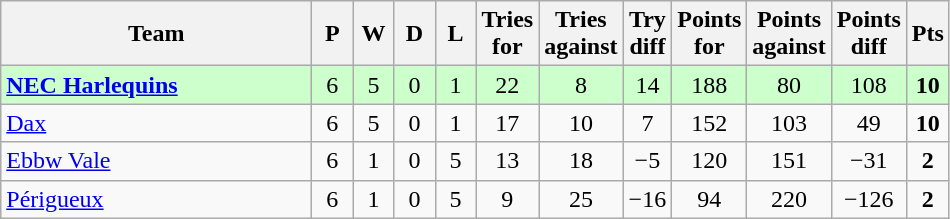<table class="wikitable" style="text-align: center;">
<tr>
<th width="200">Team</th>
<th width="20">P</th>
<th width="20">W</th>
<th width="20">D</th>
<th width="20">L</th>
<th width="20">Tries for</th>
<th width="20">Tries against</th>
<th width="20">Try diff</th>
<th width="20">Points for</th>
<th width="20">Points against</th>
<th width="25">Points diff</th>
<th width="20">Pts</th>
</tr>
<tr bgcolor="#ccffcc">
<td align="left"> <strong><a href='#'>NEC Harlequins</a></strong></td>
<td>6</td>
<td>5</td>
<td>0</td>
<td>1</td>
<td>22</td>
<td>8</td>
<td>14</td>
<td>188</td>
<td>80</td>
<td>108</td>
<td><strong>10</strong></td>
</tr>
<tr>
<td align="left"> <a href='#'>Dax</a></td>
<td>6</td>
<td>5</td>
<td>0</td>
<td>1</td>
<td>17</td>
<td>10</td>
<td>7</td>
<td>152</td>
<td>103</td>
<td>49</td>
<td><strong>10</strong></td>
</tr>
<tr>
<td align="left"> <a href='#'>Ebbw Vale</a></td>
<td>6</td>
<td>1</td>
<td>0</td>
<td>5</td>
<td>13</td>
<td>18</td>
<td>−5</td>
<td>120</td>
<td>151</td>
<td>−31</td>
<td><strong>2</strong></td>
</tr>
<tr>
<td align="left"> <a href='#'>Périgueux</a></td>
<td>6</td>
<td>1</td>
<td>0</td>
<td>5</td>
<td>9</td>
<td>25</td>
<td>−16</td>
<td>94</td>
<td>220</td>
<td>−126</td>
<td><strong>2</strong></td>
</tr>
</table>
